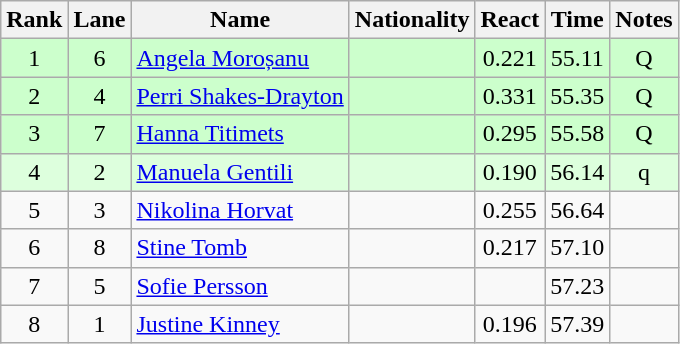<table class="wikitable sortable" style="text-align:center">
<tr>
<th>Rank</th>
<th>Lane</th>
<th>Name</th>
<th>Nationality</th>
<th>React</th>
<th>Time</th>
<th>Notes</th>
</tr>
<tr bgcolor=ccffcc>
<td>1</td>
<td>6</td>
<td align="left"><a href='#'>Angela Moroșanu</a></td>
<td align=left></td>
<td>0.221</td>
<td>55.11</td>
<td>Q</td>
</tr>
<tr bgcolor=ccffcc>
<td>2</td>
<td>4</td>
<td align="left"><a href='#'>Perri Shakes-Drayton</a></td>
<td align=left></td>
<td>0.331</td>
<td>55.35</td>
<td>Q</td>
</tr>
<tr bgcolor=ccffcc>
<td>3</td>
<td>7</td>
<td align="left"><a href='#'>Hanna Titimets</a></td>
<td align=left></td>
<td>0.295</td>
<td>55.58</td>
<td>Q</td>
</tr>
<tr bgcolor=ddffdd>
<td>4</td>
<td>2</td>
<td align="left"><a href='#'>Manuela Gentili</a></td>
<td align=left></td>
<td>0.190</td>
<td>56.14</td>
<td>q</td>
</tr>
<tr>
<td>5</td>
<td>3</td>
<td align="left"><a href='#'>Nikolina Horvat</a></td>
<td align=left></td>
<td>0.255</td>
<td>56.64</td>
<td></td>
</tr>
<tr>
<td>6</td>
<td>8</td>
<td align="left"><a href='#'>Stine Tomb</a></td>
<td align=left></td>
<td>0.217</td>
<td>57.10</td>
<td></td>
</tr>
<tr>
<td>7</td>
<td>5</td>
<td align="left"><a href='#'>Sofie Persson</a></td>
<td align=left></td>
<td></td>
<td>57.23</td>
<td></td>
</tr>
<tr>
<td>8</td>
<td>1</td>
<td align="left"><a href='#'>Justine Kinney</a></td>
<td align=left></td>
<td>0.196</td>
<td>57.39</td>
<td></td>
</tr>
</table>
